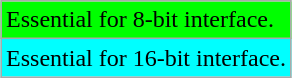<table class="wikitable" style="margin-left: auto; margin-right: auto; border: none;">
<tr>
<td bgcolor="#00FF00">Essential for 8-bit interface.</td>
</tr>
<tr>
<td bgcolor="#00FFFF">Essential for 16-bit interface.</td>
</tr>
</table>
